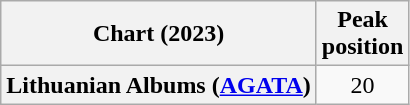<table class="wikitable plainrowheaders" style="text-align:center">
<tr>
<th>Chart (2023)</th>
<th>Peak<br>position</th>
</tr>
<tr>
<th scope="row">Lithuanian Albums (<a href='#'>AGATA</a>)</th>
<td>20</td>
</tr>
</table>
